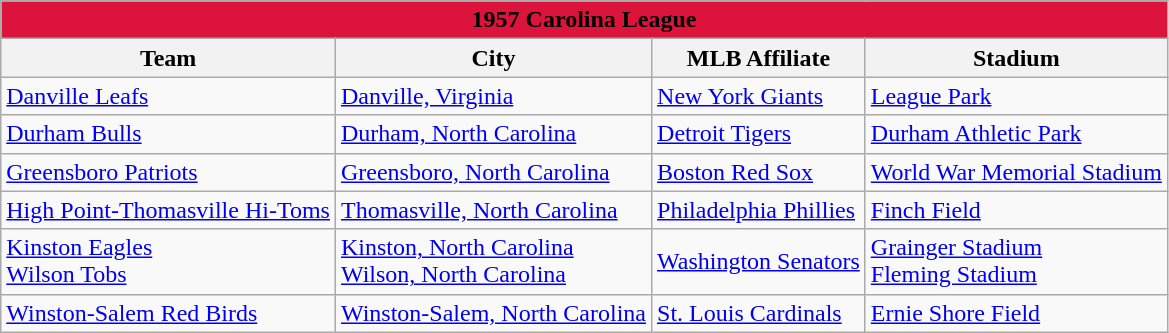<table class="wikitable" style="width:auto">
<tr>
<td bgcolor="#DC143C" align="center" colspan="7"><strong><span>1957 Carolina League</span></strong></td>
</tr>
<tr>
<th>Team</th>
<th>City</th>
<th>MLB Affiliate</th>
<th>Stadium</th>
</tr>
<tr>
<td><a href='#'>Danville Leafs</a></td>
<td><a href='#'>Danville, Virginia</a></td>
<td><a href='#'>New York Giants</a></td>
<td><a href='#'>League Park</a></td>
</tr>
<tr>
<td><a href='#'>Durham Bulls</a></td>
<td><a href='#'>Durham, North Carolina</a></td>
<td><a href='#'>Detroit Tigers</a></td>
<td><a href='#'>Durham Athletic Park</a></td>
</tr>
<tr>
<td><a href='#'>Greensboro Patriots</a></td>
<td><a href='#'>Greensboro, North Carolina</a></td>
<td><a href='#'>Boston Red Sox</a></td>
<td><a href='#'>World War Memorial Stadium</a></td>
</tr>
<tr>
<td><a href='#'>High Point-Thomasville Hi-Toms</a></td>
<td><a href='#'>Thomasville, North Carolina</a></td>
<td><a href='#'>Philadelphia Phillies</a></td>
<td><a href='#'>Finch Field</a></td>
</tr>
<tr>
<td><a href='#'>Kinston Eagles</a> <br> <a href='#'>Wilson Tobs</a></td>
<td><a href='#'>Kinston, North Carolina</a> <br> <a href='#'>Wilson, North Carolina</a></td>
<td><a href='#'>Washington Senators</a></td>
<td><a href='#'>Grainger Stadium</a> <br> <a href='#'>Fleming Stadium</a></td>
</tr>
<tr>
<td><a href='#'>Winston-Salem Red Birds</a></td>
<td><a href='#'>Winston-Salem, North Carolina</a></td>
<td><a href='#'>St. Louis Cardinals</a></td>
<td><a href='#'>Ernie Shore Field</a></td>
</tr>
</table>
